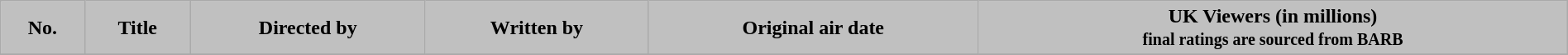<table class="wikitable" style="width:100%;">
<tr>
<th style="color:#000000; background:#C0C0C0;">No.</th>
<th style="color:#000000; background:#C0C0C0;">Title</th>
<th style="color:#000000; background:#C0C0C0;">Directed by</th>
<th style="color:#000000; background:#C0C0C0;">Written by</th>
<th style="color:#000000; background:#C0C0C0;">Original air date</th>
<th style="color:#000000; background:#C0C0C0;">UK Viewers (in millions)<br><small>final ratings are sourced from BARB</small></th>
</tr>
<tr>
</tr>
</table>
